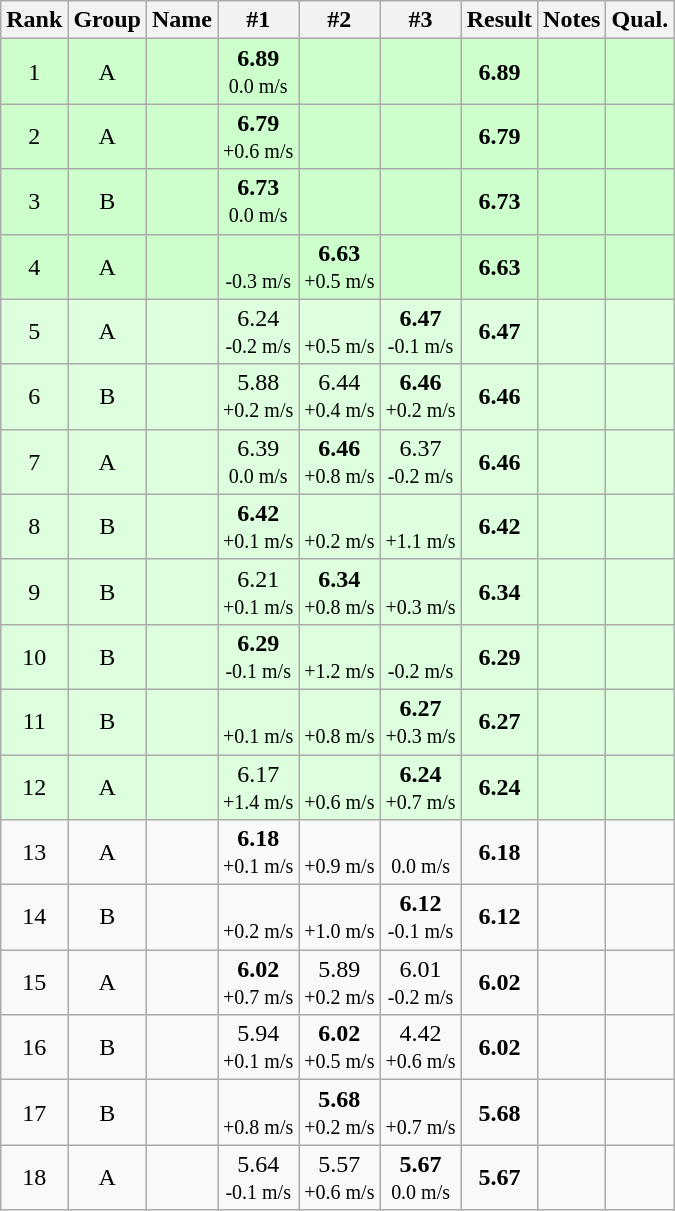<table class="wikitable sortable" style="text-align:center">
<tr>
<th>Rank</th>
<th>Group</th>
<th>Name</th>
<th>#1</th>
<th>#2</th>
<th>#3</th>
<th>Result</th>
<th>Notes</th>
<th>Qual.</th>
</tr>
<tr bgcolor=#ccffcc>
<td>1</td>
<td>A</td>
<td align="left"></td>
<td><strong>6.89</strong><br><small>0.0 m/s</small></td>
<td></td>
<td></td>
<td><strong>6.89</strong></td>
<td></td>
<td></td>
</tr>
<tr bgcolor=#ccffcc>
<td>2</td>
<td>A</td>
<td align="left"></td>
<td><strong>6.79</strong><br><small>+0.6 m/s</small></td>
<td></td>
<td></td>
<td><strong>6.79</strong></td>
<td></td>
<td></td>
</tr>
<tr bgcolor=#ccffcc>
<td>3</td>
<td>B</td>
<td align="left"></td>
<td><strong>6.73</strong><br><small>0.0 m/s</small></td>
<td></td>
<td></td>
<td><strong>6.73</strong></td>
<td></td>
<td></td>
</tr>
<tr bgcolor=#ccffcc>
<td>4</td>
<td>A</td>
<td align="left"></td>
<td><br><small>-0.3 m/s</small></td>
<td><strong>6.63</strong><br><small>+0.5 m/s</small></td>
<td></td>
<td><strong>6.63</strong></td>
<td></td>
<td></td>
</tr>
<tr bgcolor=#ddffdd>
<td>5</td>
<td>A</td>
<td align="left"></td>
<td>6.24<br><small>-0.2 m/s</small></td>
<td><br><small>+0.5 m/s</small></td>
<td><strong>6.47</strong><br><small>-0.1 m/s</small></td>
<td><strong>6.47</strong></td>
<td></td>
<td></td>
</tr>
<tr bgcolor=#ddffdd>
<td>6</td>
<td>B</td>
<td align="left"></td>
<td>5.88<br><small>+0.2 m/s</small></td>
<td>6.44<br><small>+0.4 m/s</small></td>
<td><strong>6.46</strong><br><small>+0.2 m/s</small></td>
<td><strong>6.46</strong></td>
<td></td>
<td></td>
</tr>
<tr bgcolor=#ddffdd>
<td>7</td>
<td>A</td>
<td align="left"></td>
<td>6.39<br><small>0.0 m/s</small></td>
<td><strong>6.46</strong><br><small>+0.8 m/s</small></td>
<td>6.37<br><small>-0.2 m/s</small></td>
<td><strong>6.46</strong></td>
<td></td>
<td></td>
</tr>
<tr bgcolor=#ddffdd>
<td>8</td>
<td>B</td>
<td align="left"></td>
<td><strong>6.42</strong><br><small>+0.1 m/s</small></td>
<td><br><small>+0.2 m/s</small></td>
<td><br><small>+1.1 m/s</small></td>
<td><strong>6.42</strong></td>
<td></td>
<td></td>
</tr>
<tr bgcolor=#ddffdd>
<td>9</td>
<td>B</td>
<td align="left"></td>
<td>6.21<br><small>+0.1 m/s</small></td>
<td><strong>6.34</strong><br><small>+0.8 m/s</small></td>
<td><br><small>+0.3 m/s</small></td>
<td><strong>6.34</strong></td>
<td></td>
<td></td>
</tr>
<tr bgcolor=#ddffdd>
<td>10</td>
<td>B</td>
<td align="left"></td>
<td><strong>6.29</strong><br><small>-0.1 m/s</small></td>
<td><br><small>+1.2 m/s</small></td>
<td><br><small>-0.2 m/s</small></td>
<td><strong>6.29</strong></td>
<td></td>
<td></td>
</tr>
<tr bgcolor=#ddffdd>
<td>11</td>
<td>B</td>
<td align="left"></td>
<td><br><small>+0.1 m/s</small></td>
<td><br><small>+0.8 m/s</small></td>
<td><strong>6.27</strong><br><small>+0.3 m/s</small></td>
<td><strong>6.27</strong></td>
<td></td>
<td></td>
</tr>
<tr bgcolor=#ddffdd>
<td>12</td>
<td>A</td>
<td align="left"></td>
<td>6.17<br><small>+1.4 m/s</small></td>
<td><br><small>+0.6 m/s</small></td>
<td><strong>6.24</strong><br><small>+0.7 m/s</small></td>
<td><strong>6.24</strong></td>
<td></td>
<td></td>
</tr>
<tr>
<td>13</td>
<td>A</td>
<td align="left"></td>
<td><strong>6.18</strong><br><small>+0.1 m/s</small></td>
<td><br><small>+0.9 m/s</small></td>
<td><br><small>0.0 m/s</small></td>
<td><strong>6.18</strong></td>
<td></td>
<td></td>
</tr>
<tr>
<td>14</td>
<td>B</td>
<td align="left"></td>
<td><br><small>+0.2 m/s</small></td>
<td><br><small>+1.0 m/s</small></td>
<td><strong>6.12</strong><br><small>-0.1 m/s</small></td>
<td><strong>6.12</strong></td>
<td></td>
<td></td>
</tr>
<tr>
<td>15</td>
<td>A</td>
<td align="left"></td>
<td><strong>6.02</strong><br><small>+0.7 m/s</small></td>
<td>5.89<br><small>+0.2 m/s</small></td>
<td>6.01<br><small>-0.2 m/s</small></td>
<td><strong>6.02</strong></td>
<td></td>
<td></td>
</tr>
<tr>
<td>16</td>
<td>B</td>
<td align="left"></td>
<td>5.94<br><small>+0.1 m/s</small></td>
<td><strong>6.02</strong><br><small>+0.5 m/s</small></td>
<td>4.42<br><small>+0.6 m/s</small></td>
<td><strong>6.02</strong></td>
<td></td>
<td></td>
</tr>
<tr>
<td>17</td>
<td>B</td>
<td align="left"></td>
<td><br><small>+0.8 m/s</small></td>
<td><strong>5.68</strong><br><small>+0.2 m/s</small></td>
<td><br><small>+0.7 m/s</small></td>
<td><strong>5.68</strong></td>
<td></td>
<td></td>
</tr>
<tr>
<td>18</td>
<td>A</td>
<td align="left"></td>
<td>5.64<br><small>-0.1 m/s</small></td>
<td>5.57<br><small>+0.6 m/s</small></td>
<td><strong>5.67</strong><br><small>0.0 m/s</small></td>
<td><strong>5.67</strong></td>
<td></td>
<td></td>
</tr>
</table>
